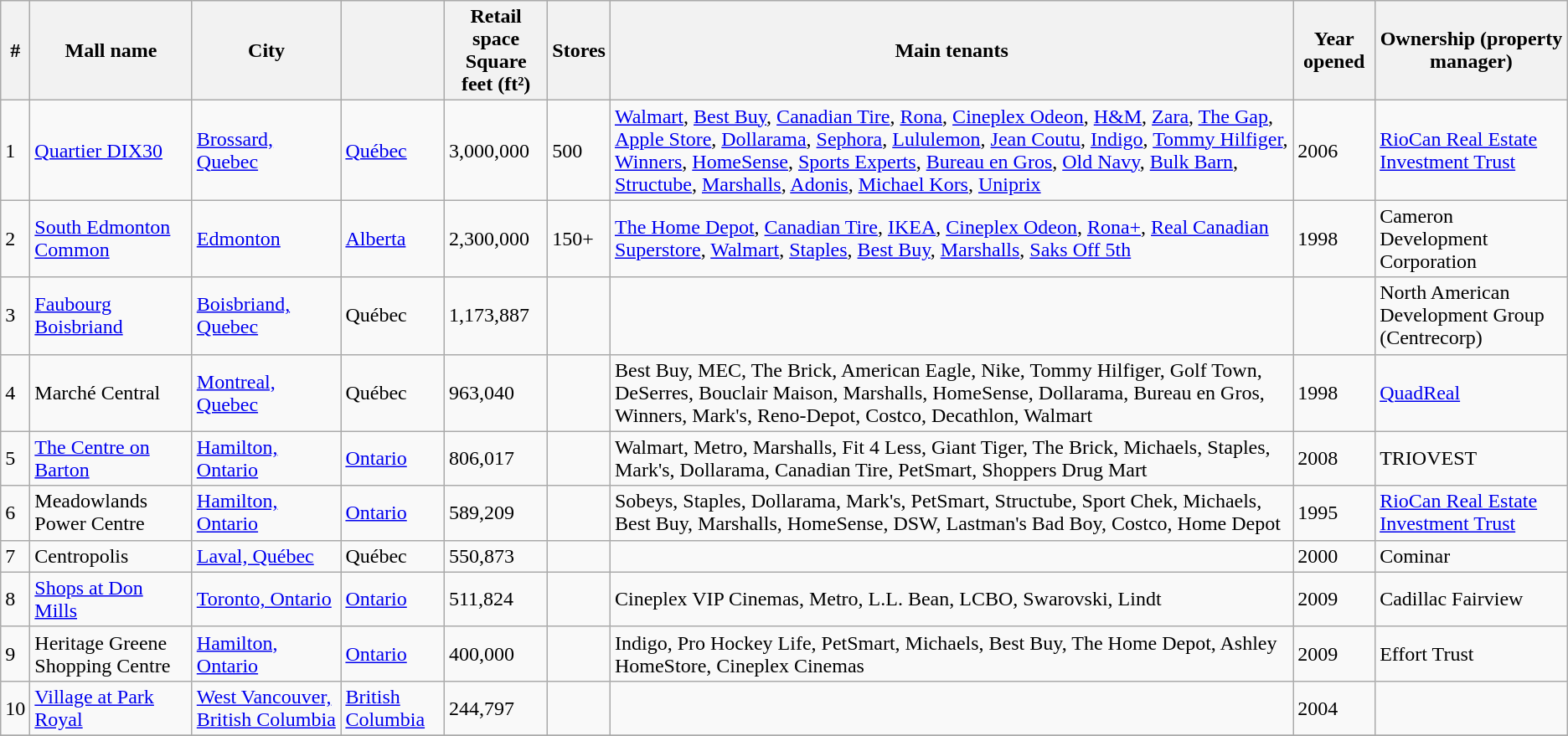<table class="wikitable sortable">
<tr>
<th data-sort-type=number>#</th>
<th>Mall name</th>
<th>City</th>
<th></th>
<th>Retail space<br>Square feet (ft²)</th>
<th>Stores</th>
<th>Main tenants</th>
<th>Year opened</th>
<th>Ownership (property manager)</th>
</tr>
<tr>
<td>1</td>
<td><a href='#'>Quartier DIX30</a></td>
<td><a href='#'>Brossard, Quebec</a></td>
<td><a href='#'>Québec</a></td>
<td>3,000,000</td>
<td>500</td>
<td><a href='#'>Walmart</a>, <a href='#'>Best Buy</a>, <a href='#'>Canadian Tire</a>, <a href='#'>Rona</a>, <a href='#'>Cineplex Odeon</a>, <a href='#'>H&M</a>, <a href='#'>Zara</a>, <a href='#'>The Gap</a>, <a href='#'>Apple Store</a>, <a href='#'>Dollarama</a>, <a href='#'>Sephora</a>, <a href='#'>Lululemon</a>, <a href='#'>Jean Coutu</a>, <a href='#'>Indigo</a>, <a href='#'>Tommy Hilfiger</a>, <a href='#'>Winners</a>, <a href='#'>HomeSense</a>, <a href='#'>Sports Experts</a>, <a href='#'>Bureau en Gros</a>, <a href='#'>Old Navy</a>, <a href='#'>Bulk Barn</a>, <a href='#'>Structube</a>, <a href='#'>Marshalls</a>, <a href='#'>Adonis</a>, <a href='#'>Michael Kors</a>, <a href='#'>Uniprix</a></td>
<td>2006</td>
<td><a href='#'>RioCan Real Estate Investment Trust</a></td>
</tr>
<tr>
<td>2</td>
<td><a href='#'>South Edmonton Common</a></td>
<td><a href='#'>Edmonton</a></td>
<td><a href='#'>Alberta</a></td>
<td>2,300,000</td>
<td>150+</td>
<td><a href='#'>The Home Depot</a>, <a href='#'>Canadian Tire</a>, <a href='#'>IKEA</a>, <a href='#'>Cineplex Odeon</a>, <a href='#'>Rona+</a>, <a href='#'>Real Canadian Superstore</a>, <a href='#'>Walmart</a>, <a href='#'>Staples</a>, <a href='#'>Best Buy</a>, <a href='#'>Marshalls</a>, <a href='#'>Saks Off 5th</a></td>
<td>1998</td>
<td>Cameron Development Corporation</td>
</tr>
<tr>
<td>3</td>
<td><a href='#'>Faubourg Boisbriand</a></td>
<td><a href='#'>Boisbriand, Quebec</a></td>
<td>Québec</td>
<td>1,173,887</td>
<td></td>
<td></td>
<td></td>
<td>North American Development Group  (Centrecorp)</td>
</tr>
<tr>
<td>4</td>
<td>Marché Central</td>
<td><a href='#'>Montreal, Quebec</a></td>
<td>Québec</td>
<td>963,040</td>
<td></td>
<td>Best Buy, MEC, The Brick, American Eagle, Nike, Tommy Hilfiger, Golf Town, DeSerres, Bouclair Maison, Marshalls, HomeSense, Dollarama, Bureau en Gros, Winners, Mark's, Reno-Depot, Costco, Decathlon, Walmart</td>
<td>1998</td>
<td><a href='#'>QuadReal</a></td>
</tr>
<tr>
<td>5</td>
<td><a href='#'>The Centre on Barton</a></td>
<td><a href='#'>Hamilton, Ontario</a></td>
<td><a href='#'>Ontario</a></td>
<td>806,017<br></td>
<td></td>
<td>Walmart, Metro, Marshalls, Fit 4 Less, Giant Tiger, The Brick, Michaels, Staples, Mark's, Dollarama, Canadian Tire, PetSmart, Shoppers Drug Mart</td>
<td>2008</td>
<td>TRIOVEST</td>
</tr>
<tr>
<td>6</td>
<td>Meadowlands Power Centre</td>
<td><a href='#'>Hamilton, Ontario</a></td>
<td><a href='#'>Ontario</a></td>
<td>589,209<br></td>
<td></td>
<td>Sobeys, Staples, Dollarama, Mark's, PetSmart, Structube, Sport Chek, Michaels, Best Buy, Marshalls, HomeSense, DSW, Lastman's Bad Boy, Costco, Home Depot</td>
<td>1995</td>
<td><a href='#'>RioCan Real Estate Investment Trust</a></td>
</tr>
<tr>
<td>7</td>
<td>Centropolis</td>
<td><a href='#'>Laval, Québec</a></td>
<td>Québec</td>
<td>550,873<br></td>
<td></td>
<td></td>
<td>2000</td>
<td>Cominar</td>
</tr>
<tr>
<td>8</td>
<td><a href='#'>Shops at Don Mills</a></td>
<td><a href='#'>Toronto, Ontario</a></td>
<td><a href='#'>Ontario</a></td>
<td>511,824</td>
<td></td>
<td>Cineplex VIP Cinemas, Metro, L.L. Bean, LCBO, Swarovski, Lindt</td>
<td>2009</td>
<td>Cadillac Fairview</td>
</tr>
<tr>
<td>9</td>
<td>Heritage Greene Shopping Centre</td>
<td><a href='#'>Hamilton, Ontario</a></td>
<td><a href='#'>Ontario</a></td>
<td>400,000<br></td>
<td></td>
<td>Indigo, Pro Hockey Life, PetSmart, Michaels, Best Buy, The Home Depot, Ashley HomeStore, Cineplex Cinemas</td>
<td>2009</td>
<td>Effort Trust</td>
</tr>
<tr>
<td>10</td>
<td><a href='#'>Village at Park Royal</a></td>
<td><a href='#'>West Vancouver, British Columbia</a></td>
<td><a href='#'>British Columbia</a></td>
<td>244,797<br></td>
<td></td>
<td></td>
<td>2004</td>
<td></td>
</tr>
<tr>
</tr>
</table>
